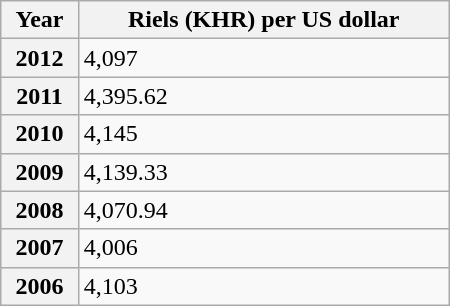<table class="wikitable" style="width:300px;">
<tr>
<th>Year</th>
<th>Riels (KHR) per US dollar</th>
</tr>
<tr>
<th>2012</th>
<td>4,097</td>
</tr>
<tr>
<th>2011</th>
<td>4,395.62</td>
</tr>
<tr>
<th>2010</th>
<td>4,145</td>
</tr>
<tr>
<th>2009</th>
<td>4,139.33</td>
</tr>
<tr>
<th>2008</th>
<td>4,070.94</td>
</tr>
<tr>
<th>2007</th>
<td>4,006</td>
</tr>
<tr>
<th>2006</th>
<td>4,103</td>
</tr>
</table>
